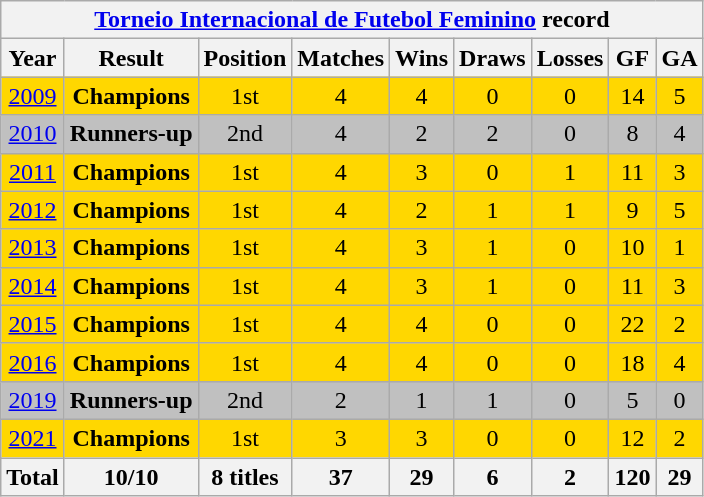<table class="wikitable" style="text-align: center;">
<tr>
<th colspan=9> <a href='#'>Torneio Internacional de Futebol Feminino</a> record</th>
</tr>
<tr>
<th>Year</th>
<th>Result</th>
<th>Position</th>
<th>Matches</th>
<th>Wins</th>
<th>Draws</th>
<th>Losses</th>
<th>GF</th>
<th>GA</th>
</tr>
<tr bgcolor=gold>
<td> <a href='#'>2009</a></td>
<td><strong>Champions</strong></td>
<td>1st</td>
<td>4</td>
<td>4</td>
<td>0</td>
<td>0</td>
<td>14</td>
<td>5</td>
</tr>
<tr bgcolor=silver>
<td> <a href='#'>2010</a></td>
<td><strong>Runners-up</strong></td>
<td>2nd</td>
<td>4</td>
<td>2</td>
<td>2</td>
<td>0</td>
<td>8</td>
<td>4</td>
</tr>
<tr bgcolor=gold>
<td> <a href='#'>2011</a></td>
<td><strong>Champions</strong></td>
<td>1st</td>
<td>4</td>
<td>3</td>
<td>0</td>
<td>1</td>
<td>11</td>
<td>3</td>
</tr>
<tr bgcolor=gold>
<td> <a href='#'>2012</a></td>
<td><strong>Champions</strong></td>
<td>1st</td>
<td>4</td>
<td>2</td>
<td>1</td>
<td>1</td>
<td>9</td>
<td>5</td>
</tr>
<tr bgcolor=gold>
<td> <a href='#'>2013</a></td>
<td><strong>Champions</strong></td>
<td>1st</td>
<td>4</td>
<td>3</td>
<td>1</td>
<td>0</td>
<td>10</td>
<td>1</td>
</tr>
<tr bgcolor=gold>
<td> <a href='#'>2014</a></td>
<td><strong>Champions</strong></td>
<td>1st</td>
<td>4</td>
<td>3</td>
<td>1</td>
<td>0</td>
<td>11</td>
<td>3</td>
</tr>
<tr bgcolor=gold>
<td> <a href='#'>2015</a></td>
<td><strong>Champions</strong></td>
<td>1st</td>
<td>4</td>
<td>4</td>
<td>0</td>
<td>0</td>
<td>22</td>
<td>2</td>
</tr>
<tr bgcolor=gold>
<td> <a href='#'>2016</a></td>
<td><strong>Champions</strong></td>
<td>1st</td>
<td>4</td>
<td>4</td>
<td>0</td>
<td>0</td>
<td>18</td>
<td>4</td>
</tr>
<tr bgcolor=silver>
<td> <a href='#'>2019</a></td>
<td><strong>Runners-up</strong></td>
<td>2nd</td>
<td>2</td>
<td>1</td>
<td>1</td>
<td>0</td>
<td>5</td>
<td>0</td>
</tr>
<tr bgcolor=gold>
<td> <a href='#'>2021</a></td>
<td><strong>Champions</strong></td>
<td>1st</td>
<td>3</td>
<td>3</td>
<td>0</td>
<td>0</td>
<td>12</td>
<td>2</td>
</tr>
<tr>
<th>Total</th>
<th>10/10</th>
<th>8 titles</th>
<th>37</th>
<th>29</th>
<th>6</th>
<th>2</th>
<th>120</th>
<th>29</th>
</tr>
</table>
